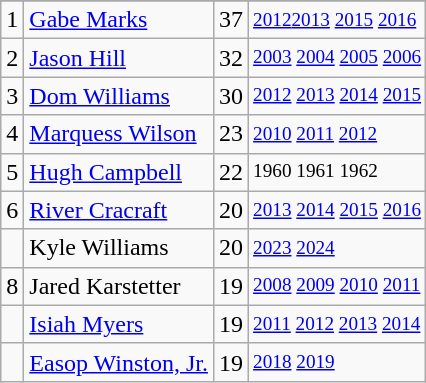<table class="wikitable">
<tr>
</tr>
<tr>
<td>1</td>
<td><a href='#'>Gabe Marks</a></td>
<td>37</td>
<td style="font-size:80%;"><a href='#'>2012</a><a href='#'>2013</a> <a href='#'>2015</a> <a href='#'>2016</a></td>
</tr>
<tr>
<td>2</td>
<td><a href='#'>Jason Hill</a></td>
<td>32</td>
<td style="font-size:80%;"><a href='#'>2003</a> <a href='#'>2004</a> <a href='#'>2005</a> <a href='#'>2006</a></td>
</tr>
<tr>
<td>3</td>
<td><a href='#'>Dom Williams</a></td>
<td>30</td>
<td style="font-size:80%;"><a href='#'>2012</a> <a href='#'>2013</a> <a href='#'>2014</a> <a href='#'>2015</a></td>
</tr>
<tr>
<td>4</td>
<td><a href='#'>Marquess Wilson</a></td>
<td>23</td>
<td style="font-size:80%;"><a href='#'>2010</a> <a href='#'>2011</a> <a href='#'>2012</a></td>
</tr>
<tr>
<td>5</td>
<td><a href='#'>Hugh Campbell</a></td>
<td>22</td>
<td style="font-size:80%;">1960 1961 1962</td>
</tr>
<tr>
<td>6</td>
<td><a href='#'>River Cracraft</a></td>
<td>20</td>
<td style="font-size:80%;"><a href='#'>2013</a> <a href='#'>2014</a> <a href='#'>2015</a> <a href='#'>2016</a></td>
</tr>
<tr>
<td></td>
<td>Kyle Williams</td>
<td>20</td>
<td style="font-size:80%;"><a href='#'>2023</a> <a href='#'>2024</a></td>
</tr>
<tr>
<td>8</td>
<td>Jared Karstetter</td>
<td>19</td>
<td style="font-size:80%;"><a href='#'>2008</a> <a href='#'>2009</a> <a href='#'>2010</a> <a href='#'>2011</a></td>
</tr>
<tr>
<td></td>
<td><a href='#'>Isiah Myers</a></td>
<td>19</td>
<td style="font-size:80%;"><a href='#'>2011</a> <a href='#'>2012</a> <a href='#'>2013</a> <a href='#'>2014</a></td>
</tr>
<tr>
<td></td>
<td><a href='#'>Easop Winston, Jr.</a></td>
<td>19</td>
<td style="font-size:80%;"><a href='#'>2018</a> <a href='#'>2019</a></td>
</tr>
</table>
